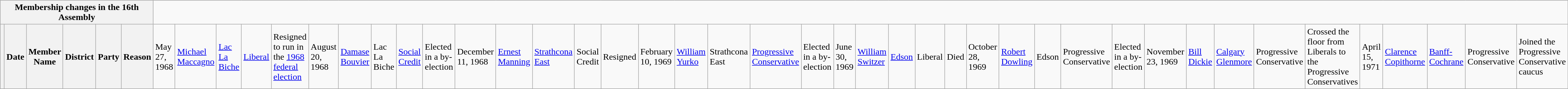<table class="wikitable">
<tr>
<th colspan=6>Membership changes in the 16th Assembly</th>
</tr>
<tr>
<th></th>
<th>Date</th>
<th>Member Name</th>
<th>District</th>
<th>Party</th>
<th>Reason<br></th>
<td>May 27, 1968</td>
<td><a href='#'>Michael Maccagno</a></td>
<td><a href='#'>Lac La Biche</a></td>
<td><a href='#'>Liberal</a></td>
<td>Resigned to run in the <a href='#'>1968 federal election</a><br></td>
<td>August 20, 1968</td>
<td><a href='#'>Damase Bouvier</a></td>
<td>Lac La Biche</td>
<td><a href='#'>Social Credit</a></td>
<td>Elected in a by-election<br></td>
<td>December 11, 1968</td>
<td><a href='#'>Ernest Manning</a></td>
<td><a href='#'>Strathcona East</a></td>
<td>Social Credit</td>
<td>Resigned<br></td>
<td>February 10, 1969</td>
<td><a href='#'>William Yurko</a></td>
<td>Strathcona East</td>
<td><a href='#'>Progressive Conservative</a></td>
<td>Elected in a by-election<br></td>
<td>June 30, 1969</td>
<td><a href='#'>William Switzer</a></td>
<td><a href='#'>Edson</a></td>
<td>Liberal</td>
<td>Died<br></td>
<td>October 28, 1969</td>
<td><a href='#'>Robert Dowling</a></td>
<td>Edson</td>
<td>Progressive Conservative</td>
<td>Elected in a by-election<br></td>
<td>November 23, 1969</td>
<td><a href='#'>Bill Dickie</a></td>
<td><a href='#'>Calgary Glenmore</a></td>
<td>Progressive Conservative</td>
<td>Crossed the floor from Liberals to the Progressive Conservatives<br></td>
<td>April 15, 1971</td>
<td><a href='#'>Clarence Copithorne</a></td>
<td><a href='#'>Banff-Cochrane</a></td>
<td>Progressive Conservative</td>
<td>Joined the Progressive Conservative caucus</td>
</tr>
</table>
